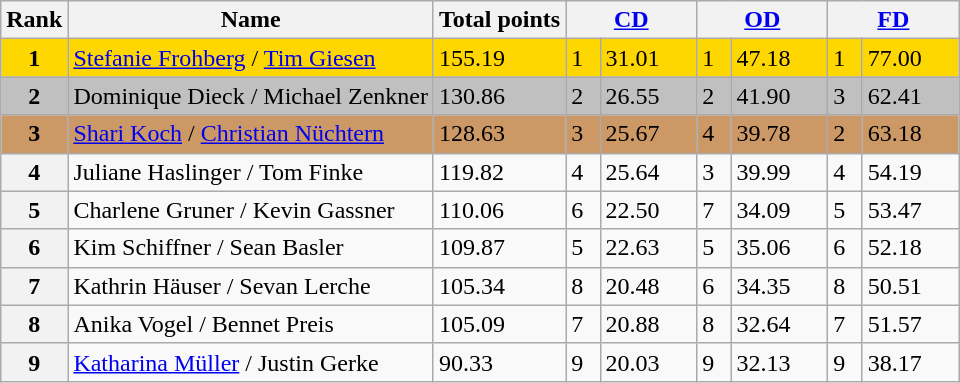<table class="wikitable sortable">
<tr>
<th>Rank</th>
<th>Name</th>
<th>Total points</th>
<th colspan="2" width="80px"><a href='#'>CD</a></th>
<th colspan="2" width="80px"><a href='#'>OD</a></th>
<th colspan="2" width="80px"><a href='#'>FD</a></th>
</tr>
<tr bgcolor="gold">
<td align="center"><strong>1</strong></td>
<td><a href='#'>Stefanie Frohberg</a> / <a href='#'>Tim Giesen</a></td>
<td>155.19</td>
<td>1</td>
<td>31.01</td>
<td>1</td>
<td>47.18</td>
<td>1</td>
<td>77.00</td>
</tr>
<tr bgcolor="silver">
<td align="center"><strong>2</strong></td>
<td>Dominique Dieck / Michael Zenkner</td>
<td>130.86</td>
<td>2</td>
<td>26.55</td>
<td>2</td>
<td>41.90</td>
<td>3</td>
<td>62.41</td>
</tr>
<tr bgcolor="cc9966">
<td align="center"><strong>3</strong></td>
<td><a href='#'>Shari Koch</a> / <a href='#'>Christian Nüchtern</a></td>
<td>128.63</td>
<td>3</td>
<td>25.67</td>
<td>4</td>
<td>39.78</td>
<td>2</td>
<td>63.18</td>
</tr>
<tr>
<th>4</th>
<td>Juliane Haslinger / Tom Finke</td>
<td>119.82</td>
<td>4</td>
<td>25.64</td>
<td>3</td>
<td>39.99</td>
<td>4</td>
<td>54.19</td>
</tr>
<tr>
<th>5</th>
<td>Charlene Gruner / Kevin Gassner</td>
<td>110.06</td>
<td>6</td>
<td>22.50</td>
<td>7</td>
<td>34.09</td>
<td>5</td>
<td>53.47</td>
</tr>
<tr>
<th>6</th>
<td>Kim Schiffner / Sean Basler</td>
<td>109.87</td>
<td>5</td>
<td>22.63</td>
<td>5</td>
<td>35.06</td>
<td>6</td>
<td>52.18</td>
</tr>
<tr>
<th>7</th>
<td>Kathrin Häuser / Sevan Lerche</td>
<td>105.34</td>
<td>8</td>
<td>20.48</td>
<td>6</td>
<td>34.35</td>
<td>8</td>
<td>50.51</td>
</tr>
<tr>
<th>8</th>
<td>Anika Vogel / Bennet Preis</td>
<td>105.09</td>
<td>7</td>
<td>20.88</td>
<td>8</td>
<td>32.64</td>
<td>7</td>
<td>51.57</td>
</tr>
<tr>
<th>9</th>
<td><a href='#'>Katharina Müller</a> / Justin Gerke</td>
<td>90.33</td>
<td>9</td>
<td>20.03</td>
<td>9</td>
<td>32.13</td>
<td>9</td>
<td>38.17</td>
</tr>
</table>
